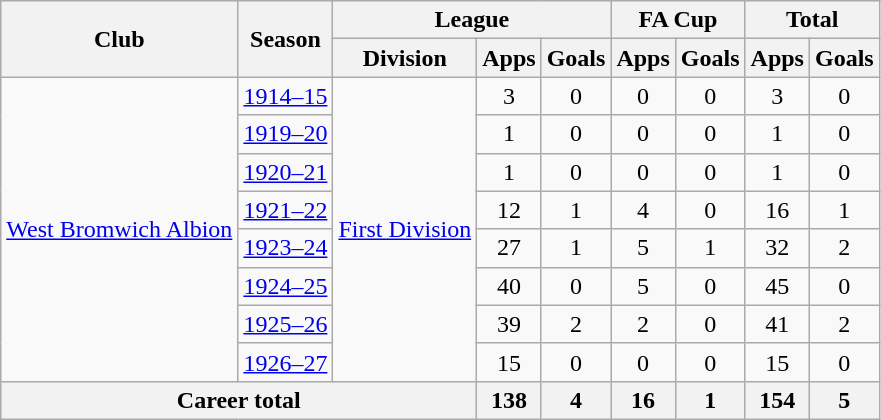<table class="wikitable" style="text-align: center">
<tr>
<th rowspan="2">Club</th>
<th rowspan="2">Season</th>
<th colspan="3">League</th>
<th colspan="2">FA Cup</th>
<th colspan="2">Total</th>
</tr>
<tr>
<th>Division</th>
<th>Apps</th>
<th>Goals</th>
<th>Apps</th>
<th>Goals</th>
<th>Apps</th>
<th>Goals</th>
</tr>
<tr>
<td rowspan="8"><a href='#'>West Bromwich Albion</a></td>
<td><a href='#'>1914–15</a></td>
<td rowspan="8"><a href='#'>First Division</a></td>
<td>3</td>
<td>0</td>
<td>0</td>
<td>0</td>
<td>3</td>
<td>0</td>
</tr>
<tr>
<td><a href='#'>1919–20</a></td>
<td>1</td>
<td>0</td>
<td>0</td>
<td>0</td>
<td>1</td>
<td>0</td>
</tr>
<tr>
<td><a href='#'>1920–21</a></td>
<td>1</td>
<td>0</td>
<td>0</td>
<td>0</td>
<td>1</td>
<td>0</td>
</tr>
<tr>
<td><a href='#'>1921–22</a></td>
<td>12</td>
<td>1</td>
<td>4</td>
<td>0</td>
<td>16</td>
<td>1</td>
</tr>
<tr>
<td><a href='#'>1923–24</a></td>
<td>27</td>
<td>1</td>
<td>5</td>
<td>1</td>
<td>32</td>
<td>2</td>
</tr>
<tr>
<td><a href='#'>1924–25</a></td>
<td>40</td>
<td>0</td>
<td>5</td>
<td>0</td>
<td>45</td>
<td>0</td>
</tr>
<tr>
<td><a href='#'>1925–26</a></td>
<td>39</td>
<td>2</td>
<td>2</td>
<td>0</td>
<td>41</td>
<td>2</td>
</tr>
<tr>
<td><a href='#'>1926–27</a></td>
<td>15</td>
<td>0</td>
<td>0</td>
<td>0</td>
<td>15</td>
<td>0</td>
</tr>
<tr>
<th colspan="3">Career total</th>
<th>138</th>
<th>4</th>
<th>16</th>
<th>1</th>
<th>154</th>
<th>5</th>
</tr>
</table>
